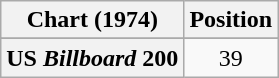<table class="wikitable sortable plainrowheaders" style="text-align:center">
<tr>
<th>Chart (1974)</th>
<th>Position</th>
</tr>
<tr>
</tr>
<tr>
<th scope="row">US <em>Billboard</em> 200</th>
<td>39</td>
</tr>
</table>
